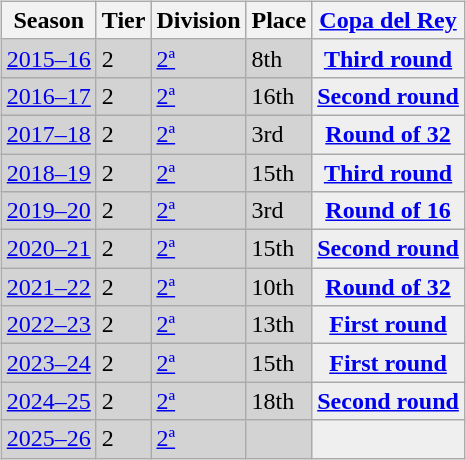<table>
<tr>
<td valign="top" width=0%><br><table class="wikitable">
<tr style="background:#f0f6fa;">
<th>Season</th>
<th>Tier</th>
<th>Division</th>
<th>Place</th>
<th><a href='#'>Copa del Rey</a></th>
</tr>
<tr>
<td style="background:#D3D3D3;"><a href='#'>2015–16</a></td>
<td style="background:#D3D3D3;">2</td>
<td style="background:#D3D3D3;"><a href='#'>2ª</a></td>
<td style="background:#D3D3D3;">8th</td>
<th style="background:#efefef;"><a href='#'>Third round</a></th>
</tr>
<tr>
<td style="background:#D3D3D3;"><a href='#'>2016–17</a></td>
<td style="background:#D3D3D3;">2</td>
<td style="background:#D3D3D3;"><a href='#'>2ª</a></td>
<td style="background:#D3D3D3;">16th</td>
<th style="background:#efefef;"><a href='#'>Second round</a></th>
</tr>
<tr>
<td style="background:#D3D3D3;"><a href='#'>2017–18</a></td>
<td style="background:#D3D3D3;">2</td>
<td style="background:#D3D3D3;"><a href='#'>2ª</a></td>
<td style="background:#D3D3D3;">3rd</td>
<th style="background:#efefef;"><a href='#'>Round of 32</a></th>
</tr>
<tr>
<td style="background:#D3D3D3;"><a href='#'>2018–19</a></td>
<td style="background:#D3D3D3;">2</td>
<td style="background:#D3D3D3;"><a href='#'>2ª</a></td>
<td style="background:#D3D3D3;">15th</td>
<th style="background:#efefef;"><a href='#'>Third round</a></th>
</tr>
<tr>
<td style="background:#D3D3D3;"><a href='#'>2019–20</a></td>
<td style="background:#D3D3D3;">2</td>
<td style="background:#D3D3D3;"><a href='#'>2ª</a></td>
<td style="background:#D3D3D3;">3rd</td>
<th style="background:#efefef;"><a href='#'>Round of 16</a></th>
</tr>
<tr>
<td style="background:#D3D3D3;"><a href='#'>2020–21</a></td>
<td style="background:#D3D3D3;">2</td>
<td style="background:#D3D3D3;"><a href='#'>2ª</a></td>
<td style="background:#D3D3D3;">15th</td>
<th style="background:#efefef;"><a href='#'>Second round</a></th>
</tr>
<tr>
<td style="background:#D3D3D3;"><a href='#'>2021–22</a></td>
<td style="background:#D3D3D3;">2</td>
<td style="background:#D3D3D3;"><a href='#'>2ª</a></td>
<td style="background:#D3D3D3;">10th</td>
<th style="background:#efefef;"><a href='#'>Round of 32</a></th>
</tr>
<tr>
<td style="background:#D3D3D3;"><a href='#'>2022–23</a></td>
<td style="background:#D3D3D3;">2</td>
<td style="background:#D3D3D3;"><a href='#'>2ª</a></td>
<td style="background:#D3D3D3;">13th</td>
<th style="background:#efefef;"><a href='#'>First round</a></th>
</tr>
<tr>
<td style="background:#D3D3D3;"><a href='#'>2023–24</a></td>
<td style="background:#D3D3D3;">2</td>
<td style="background:#D3D3D3;"><a href='#'>2ª</a></td>
<td style="background:#D3D3D3;">15th</td>
<th style="background:#efefef;"><a href='#'>First round</a></th>
</tr>
<tr>
<td style="background:#D3D3D3;"><a href='#'>2024–25</a></td>
<td style="background:#D3D3D3;">2</td>
<td style="background:#D3D3D3;"><a href='#'>2ª</a></td>
<td style="background:#D3D3D3;">18th</td>
<th style="background:#efefef;"><a href='#'>Second round</a></th>
</tr>
<tr>
<td style="background:#D3D3D3;"><a href='#'>2025–26</a></td>
<td style="background:#D3D3D3;">2</td>
<td style="background:#D3D3D3;"><a href='#'>2ª</a></td>
<td style="background:#D3D3D3;"></td>
<th style="background:#efefef;"></th>
</tr>
</table>
</td>
</tr>
</table>
